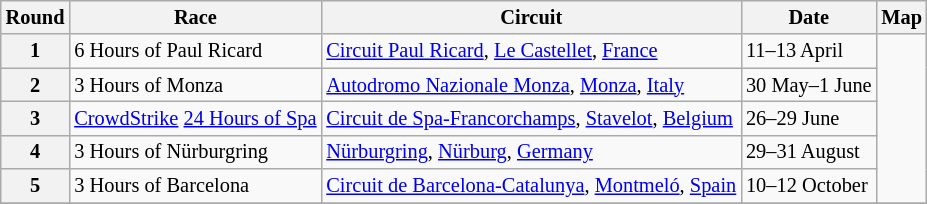<table class="wikitable" style="font-size: 85%;">
<tr>
<th>Round</th>
<th>Race</th>
<th>Circuit</th>
<th>Date</th>
<th colspan=2>Map</th>
</tr>
<tr>
<th>1</th>
<td>6 Hours of Paul Ricard</td>
<td> <a href='#'>Circuit Paul Ricard</a>, <a href='#'>Le Castellet</a>, <a href='#'>France</a></td>
<td>11–13 April</td>
<td rowspan="5"></td>
</tr>
<tr>
<th>2</th>
<td>3 Hours of Monza</td>
<td> <a href='#'>Autodromo Nazionale Monza</a>, <a href='#'>Monza</a>, <a href='#'>Italy</a></td>
<td>30 May–1 June</td>
</tr>
<tr>
<th>3</th>
<td><a href='#'>CrowdStrike</a> <a href='#'>24 Hours of Spa</a></td>
<td> <a href='#'>Circuit de Spa-Francorchamps</a>, <a href='#'>Stavelot</a>, <a href='#'>Belgium</a></td>
<td>26–29 June</td>
</tr>
<tr>
<th>4</th>
<td>3 Hours of Nürburgring</td>
<td> <a href='#'>Nürburgring</a>, <a href='#'>Nürburg</a>, <a href='#'>Germany</a></td>
<td>29–31 August</td>
</tr>
<tr>
<th>5</th>
<td>3 Hours of Barcelona</td>
<td> <a href='#'>Circuit de Barcelona-Catalunya</a>, <a href='#'>Montmeló</a>, <a href='#'>Spain</a></td>
<td>10–12 October</td>
</tr>
<tr>
</tr>
</table>
